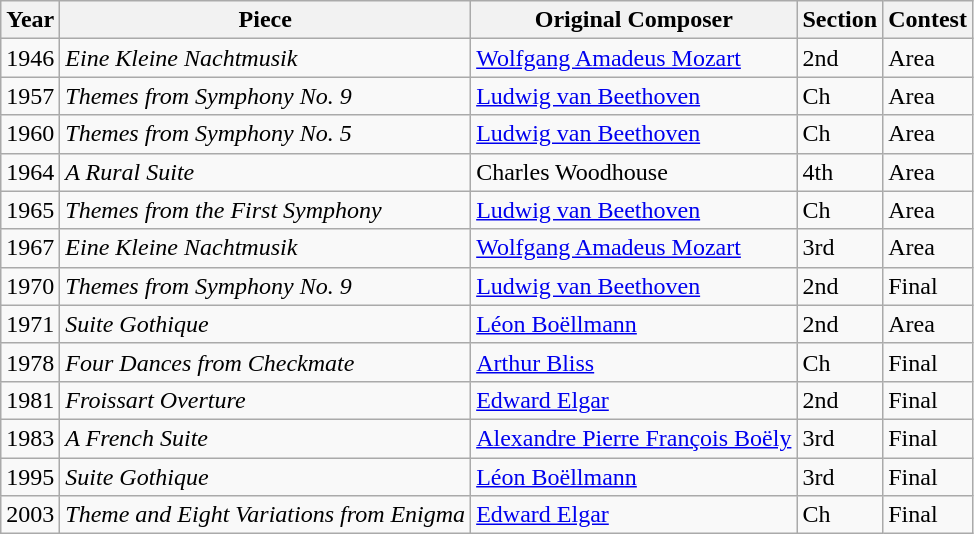<table class="wikitable">
<tr>
<th>Year</th>
<th>Piece</th>
<th>Original Composer</th>
<th>Section</th>
<th>Contest</th>
</tr>
<tr>
<td>1946</td>
<td><em>Eine Kleine Nachtmusik</em></td>
<td><a href='#'>Wolfgang Amadeus Mozart</a></td>
<td>2nd</td>
<td>Area</td>
</tr>
<tr>
<td>1957</td>
<td><em>Themes from Symphony No. 9</em></td>
<td><a href='#'>Ludwig van Beethoven</a></td>
<td>Ch</td>
<td>Area</td>
</tr>
<tr>
<td>1960</td>
<td><em>Themes from Symphony No. 5</em></td>
<td><a href='#'>Ludwig van Beethoven</a></td>
<td>Ch</td>
<td>Area</td>
</tr>
<tr>
<td>1964</td>
<td><em>A Rural Suite</em></td>
<td>Charles Woodhouse</td>
<td>4th</td>
<td>Area</td>
</tr>
<tr>
<td>1965</td>
<td><em>Themes from the First Symphony</em></td>
<td><a href='#'>Ludwig van Beethoven</a></td>
<td>Ch</td>
<td>Area</td>
</tr>
<tr>
<td>1967</td>
<td><em>Eine Kleine Nachtmusik</em></td>
<td><a href='#'>Wolfgang Amadeus Mozart</a></td>
<td>3rd</td>
<td>Area</td>
</tr>
<tr>
<td>1970</td>
<td><em>Themes from Symphony No. 9</em></td>
<td><a href='#'>Ludwig van Beethoven</a></td>
<td>2nd</td>
<td>Final</td>
</tr>
<tr>
<td>1971</td>
<td><em>Suite Gothique</em></td>
<td><a href='#'>Léon Boëllmann</a></td>
<td>2nd</td>
<td>Area</td>
</tr>
<tr>
<td>1978</td>
<td><em>Four Dances from Checkmate</em></td>
<td><a href='#'>Arthur Bliss</a></td>
<td>Ch</td>
<td>Final</td>
</tr>
<tr>
<td>1981</td>
<td><em>Froissart Overture</em></td>
<td><a href='#'>Edward Elgar</a></td>
<td>2nd</td>
<td>Final</td>
</tr>
<tr>
<td>1983</td>
<td><em>A French Suite</em></td>
<td><a href='#'>Alexandre Pierre François Boëly</a></td>
<td>3rd</td>
<td>Final</td>
</tr>
<tr>
<td>1995</td>
<td><em>Suite Gothique</em></td>
<td><a href='#'>Léon Boëllmann</a></td>
<td>3rd</td>
<td>Final</td>
</tr>
<tr>
<td>2003</td>
<td><em>Theme and Eight Variations from Enigma</em></td>
<td><a href='#'>Edward Elgar</a></td>
<td>Ch</td>
<td>Final</td>
</tr>
</table>
